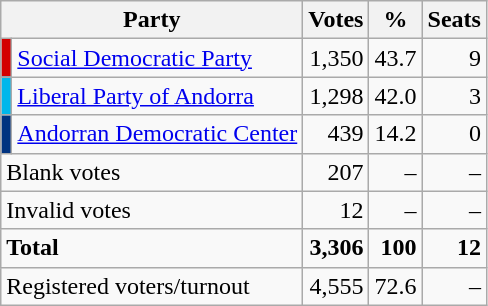<table class=wikitable style=text-align:right>
<tr>
<th colspan=2>Party</th>
<th>Votes</th>
<th>%</th>
<th>Seats</th>
</tr>
<tr>
<td bgcolor="#d40000"></td>
<td align=left><a href='#'>Social Democratic Party</a></td>
<td>1,350</td>
<td>43.7</td>
<td>9</td>
</tr>
<tr>
<td bgcolor="#00B7EB"></td>
<td align=left><a href='#'>Liberal Party of Andorra</a></td>
<td>1,298</td>
<td>42.0</td>
<td>3</td>
</tr>
<tr>
<td bgcolor="#003380"></td>
<td align=left><a href='#'>Andorran Democratic Center</a></td>
<td>439</td>
<td>14.2</td>
<td>0</td>
</tr>
<tr>
<td colspan=2 align=left>Blank votes</td>
<td>207</td>
<td>–</td>
<td>–</td>
</tr>
<tr>
<td colspan=2 align=left>Invalid votes</td>
<td>12</td>
<td>–</td>
<td>–</td>
</tr>
<tr style="font-weight:bold">
<td colspan=2 align=left>Total</td>
<td>3,306</td>
<td>100</td>
<td>12</td>
</tr>
<tr>
<td colspan=2 align=left>Registered voters/turnout</td>
<td>4,555</td>
<td>72.6</td>
<td>–</td>
</tr>
</table>
